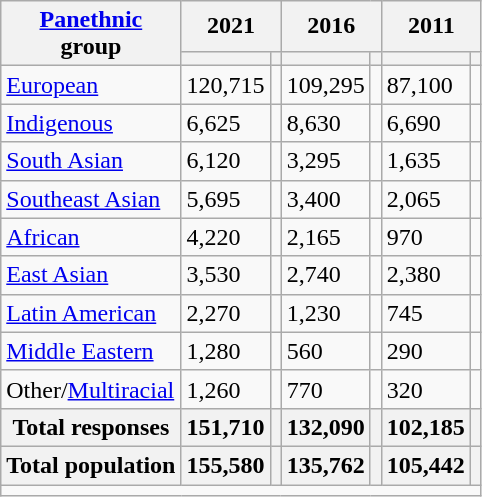<table class="wikitable collapsible sortable">
<tr>
<th rowspan="2"><a href='#'>Panethnic</a><br>group</th>
<th colspan="2">2021</th>
<th colspan="2">2016</th>
<th colspan="2">2011</th>
</tr>
<tr>
<th><a href='#'></a></th>
<th></th>
<th></th>
<th></th>
<th></th>
<th></th>
</tr>
<tr>
<td><a href='#'>European</a></td>
<td>120,715</td>
<td></td>
<td>109,295</td>
<td></td>
<td>87,100</td>
<td></td>
</tr>
<tr>
<td><a href='#'>Indigenous</a></td>
<td>6,625</td>
<td></td>
<td>8,630</td>
<td></td>
<td>6,690</td>
<td></td>
</tr>
<tr>
<td><a href='#'>South Asian</a></td>
<td>6,120</td>
<td></td>
<td>3,295</td>
<td></td>
<td>1,635</td>
<td></td>
</tr>
<tr>
<td><a href='#'>Southeast Asian</a></td>
<td>5,695</td>
<td></td>
<td>3,400</td>
<td></td>
<td>2,065</td>
<td></td>
</tr>
<tr>
<td><a href='#'>African</a></td>
<td>4,220</td>
<td></td>
<td>2,165</td>
<td></td>
<td>970</td>
<td></td>
</tr>
<tr>
<td><a href='#'>East Asian</a></td>
<td>3,530</td>
<td></td>
<td>2,740</td>
<td></td>
<td>2,380</td>
<td></td>
</tr>
<tr>
<td><a href='#'>Latin American</a></td>
<td>2,270</td>
<td></td>
<td>1,230</td>
<td></td>
<td>745</td>
<td></td>
</tr>
<tr>
<td><a href='#'>Middle Eastern</a></td>
<td>1,280</td>
<td></td>
<td>560</td>
<td></td>
<td>290</td>
<td></td>
</tr>
<tr>
<td>Other/<a href='#'>Multiracial</a></td>
<td>1,260</td>
<td></td>
<td>770</td>
<td></td>
<td>320</td>
<td></td>
</tr>
<tr>
<th>Total responses</th>
<th>151,710</th>
<th></th>
<th>132,090</th>
<th></th>
<th>102,185</th>
<th></th>
</tr>
<tr>
<th>Total population</th>
<th>155,580</th>
<th></th>
<th>135,762</th>
<th></th>
<th>105,442</th>
<th></th>
</tr>
<tr class="sortbottom">
<td colspan="15"></td>
</tr>
</table>
